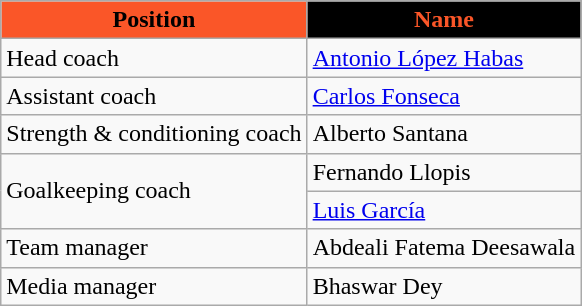<table class="wikitable">
<tr>
<th colspan="1" style="background:#FA5628; color:#000000; text-align:center;">Position</th>
<th colspan="1" style="background:#000000; color:#FA5628; text-align:center;">Name</th>
</tr>
<tr>
<td>Head coach</td>
<td> <a href='#'>Antonio López Habas</a></td>
</tr>
<tr>
<td>Assistant coach</td>
<td> <a href='#'>Carlos Fonseca</a></td>
</tr>
<tr>
<td>Strength & conditioning coach</td>
<td> Alberto Santana</td>
</tr>
<tr>
<td rowspan="2">Goalkeeping coach</td>
<td> Fernando Llopis </td>
</tr>
<tr>
<td> <a href='#'>Luis García</a></td>
</tr>
<tr>
<td>Team manager</td>
<td> Abdeali Fatema Deesawala</td>
</tr>
<tr>
<td>Media manager</td>
<td> Bhaswar Dey</td>
</tr>
</table>
